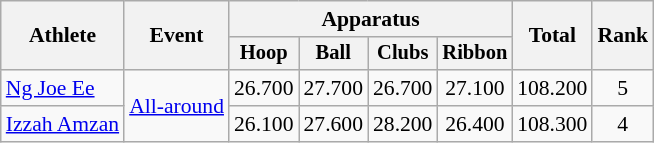<table class=wikitable style=font-size:90%;text-align:center>
<tr>
<th rowspan=2>Athlete</th>
<th rowspan=2>Event</th>
<th colspan=4>Apparatus</th>
<th rowspan=2>Total</th>
<th rowspan=2>Rank</th>
</tr>
<tr style=font-size:95%>
<th>Hoop</th>
<th>Ball</th>
<th>Clubs</th>
<th>Ribbon</th>
</tr>
<tr>
<td align=left><a href='#'>Ng Joe Ee</a></td>
<td align=left rowspan=2><a href='#'>All-around</a></td>
<td>26.700</td>
<td>27.700</td>
<td>26.700</td>
<td>27.100</td>
<td>108.200</td>
<td>5</td>
</tr>
<tr>
<td align=left><a href='#'>Izzah Amzan</a></td>
<td>26.100</td>
<td>27.600</td>
<td>28.200</td>
<td>26.400</td>
<td>108.300</td>
<td>4</td>
</tr>
</table>
